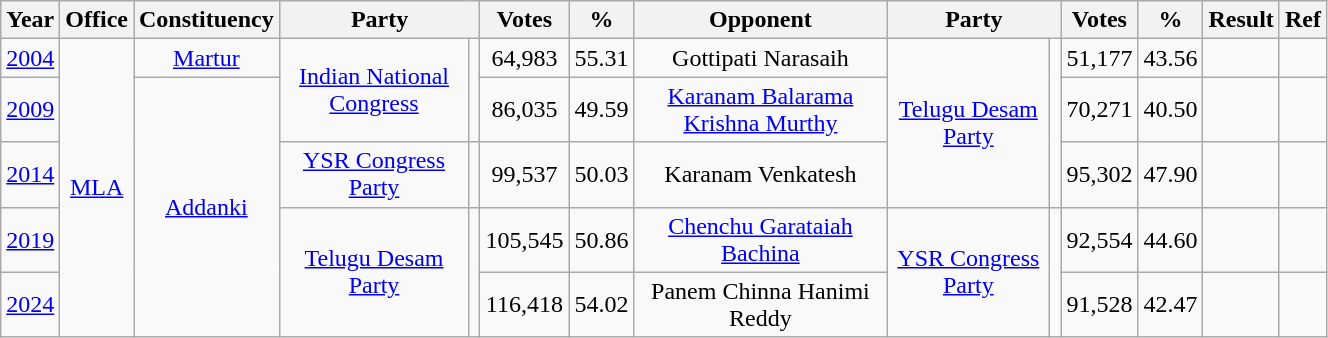<table class="wikitable sortable" style="width:70%; text-align: center;">
<tr>
<th>Year</th>
<th>Office</th>
<th>Constituency</th>
<th colspan="2">Party</th>
<th>Votes</th>
<th>%</th>
<th>Opponent</th>
<th colspan="2">Party</th>
<th>Votes</th>
<th>%</th>
<th>Result</th>
<th>Ref</th>
</tr>
<tr>
<td><a href='#'>2004</a></td>
<td rowspan="5"><a href='#'>MLA</a></td>
<td><a href='#'>Martur</a></td>
<td rowspan=2><a href='#'>Indian National Congress</a></td>
<td rowspan=2></td>
<td>64,983</td>
<td>55.31</td>
<td>Gottipati Narasaih</td>
<td rowspan=3><a href='#'>Telugu Desam Party</a></td>
<td rowspan=3></td>
<td>51,177</td>
<td>43.56</td>
<td></td>
<td></td>
</tr>
<tr>
<td><a href='#'>2009</a></td>
<td rowspan=4><a href='#'>Addanki</a></td>
<td>86,035</td>
<td>49.59</td>
<td><a href='#'>Karanam Balarama Krishna Murthy</a></td>
<td>70,271</td>
<td>40.50</td>
<td></td>
<td></td>
</tr>
<tr>
<td><a href='#'>2014</a></td>
<td><a href='#'>YSR Congress Party</a></td>
<td></td>
<td>99,537</td>
<td>50.03</td>
<td>Karanam Venkatesh</td>
<td>95,302</td>
<td>47.90</td>
<td></td>
<td></td>
</tr>
<tr>
<td><a href='#'>2019</a></td>
<td rowspan=2><a href='#'>Telugu Desam Party</a></td>
<td rowspan=2></td>
<td>105,545</td>
<td>50.86</td>
<td><a href='#'>Chenchu Garataiah Bachina</a></td>
<td rowspan=2><a href='#'>YSR Congress Party</a></td>
<td rowspan=2></td>
<td>92,554</td>
<td>44.60</td>
<td></td>
<td></td>
</tr>
<tr>
<td><a href='#'>2024</a></td>
<td>116,418</td>
<td>54.02</td>
<td>Panem Chinna Hanimi Reddy</td>
<td>91,528</td>
<td>42.47</td>
<td></td>
<td></td>
</tr>
</table>
